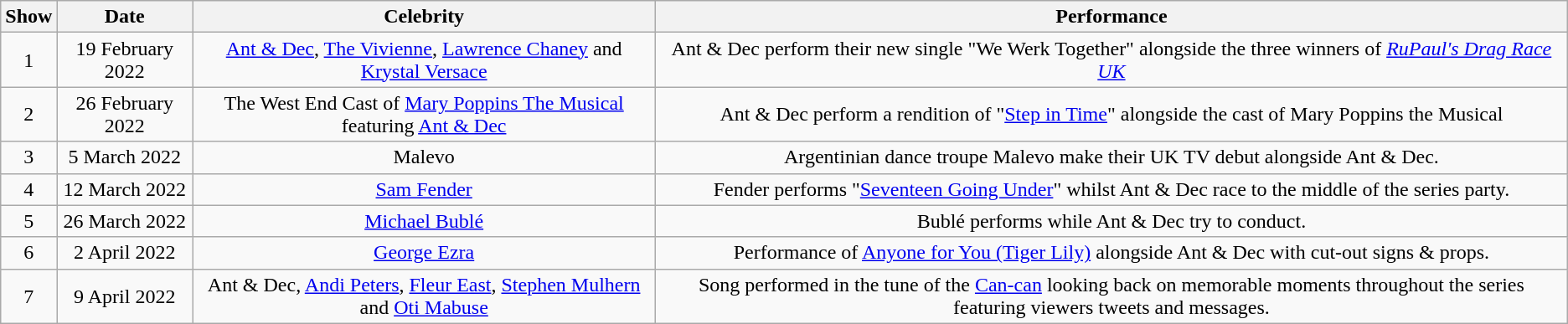<table class="wikitable" style="text-align:center">
<tr>
<th>Show</th>
<th>Date</th>
<th>Celebrity</th>
<th>Performance</th>
</tr>
<tr>
<td>1</td>
<td>19 February 2022</td>
<td><a href='#'>Ant & Dec</a>, <a href='#'>The Vivienne</a>, <a href='#'>Lawrence Chaney</a> and <a href='#'>Krystal Versace</a></td>
<td>Ant & Dec perform their new single "We Werk Together" alongside the three winners of <em><a href='#'>RuPaul's Drag Race UK</a></em></td>
</tr>
<tr>
<td>2</td>
<td>26 February 2022</td>
<td>The West End Cast of <a href='#'>Mary Poppins The Musical</a> featuring <a href='#'>Ant & Dec</a></td>
<td>Ant & Dec perform a rendition of "<a href='#'>Step in Time</a>" alongside the cast of Mary Poppins the Musical</td>
</tr>
<tr>
<td>3</td>
<td>5 March 2022</td>
<td>Malevo</td>
<td>Argentinian dance troupe Malevo make their UK TV debut alongside Ant & Dec.</td>
</tr>
<tr>
<td>4</td>
<td 19 2022 March>12 March 2022</td>
<td><a href='#'>Sam Fender</a></td>
<td>Fender performs "<a href='#'>Seventeen Going Under</a>" whilst Ant & Dec race to the middle of the series party.</td>
</tr>
<tr>
<td>5</td>
<td 26 2022 March>26 March 2022</td>
<td><a href='#'>Michael Bublé</a></td>
<td>Bublé performs while Ant & Dec try to conduct.</td>
</tr>
<tr>
<td>6</td>
<td 2 2022 April>2 April 2022</td>
<td><a href='#'>George Ezra</a></td>
<td>Performance of <a href='#'>Anyone for You (Tiger Lily)</a> alongside Ant & Dec with cut-out signs & props.</td>
</tr>
<tr>
<td>7</td>
<td>9 April 2022</td>
<td rowspan=2>Ant & Dec, <a href='#'>Andi Peters</a>, <a href='#'>Fleur East</a>, <a href='#'>Stephen Mulhern</a> and <a href='#'>Oti Mabuse</a></td>
<td>Song performed in the tune of the <a href='#'>Can-can</a> looking back on memorable moments throughout the series featuring viewers tweets and messages.</td>
</tr>
</table>
